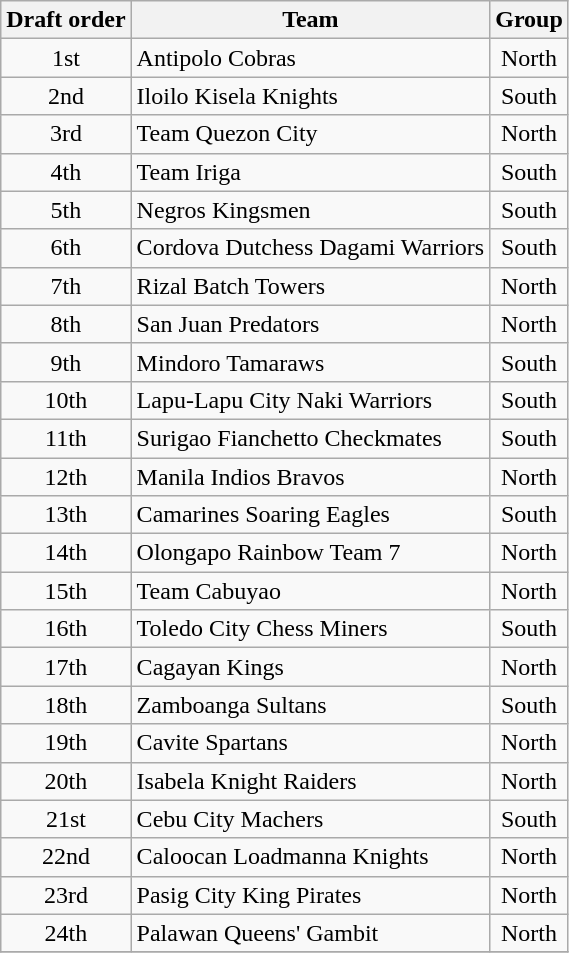<table class=wikitable style="text-align:center;">
<tr>
<th>Draft order</th>
<th>Team</th>
<th>Group</th>
</tr>
<tr>
<td>1st</td>
<td align="left">Antipolo Cobras</td>
<td>North</td>
</tr>
<tr>
<td>2nd</td>
<td align="left">Iloilo Kisela Knights</td>
<td>South</td>
</tr>
<tr>
<td>3rd</td>
<td align="left">Team Quezon City</td>
<td>North</td>
</tr>
<tr>
<td>4th</td>
<td align="left">Team Iriga</td>
<td>South</td>
</tr>
<tr>
<td>5th</td>
<td align="left">Negros Kingsmen</td>
<td>South</td>
</tr>
<tr>
<td>6th</td>
<td align="left">Cordova Dutchess Dagami Warriors</td>
<td>South</td>
</tr>
<tr>
<td>7th</td>
<td align="left">Rizal Batch Towers</td>
<td>North</td>
</tr>
<tr>
<td>8th</td>
<td align="left">San Juan Predators</td>
<td>North</td>
</tr>
<tr>
<td>9th</td>
<td align="left">Mindoro Tamaraws</td>
<td>South</td>
</tr>
<tr>
<td>10th</td>
<td align="left">Lapu-Lapu City Naki Warriors</td>
<td>South</td>
</tr>
<tr>
<td>11th</td>
<td align="left">Surigao Fianchetto Checkmates</td>
<td>South</td>
</tr>
<tr>
<td>12th</td>
<td align="left">Manila Indios Bravos</td>
<td>North</td>
</tr>
<tr>
<td>13th</td>
<td align="left">Camarines Soaring Eagles</td>
<td>South</td>
</tr>
<tr>
<td>14th</td>
<td align="left">Olongapo Rainbow Team 7</td>
<td>North</td>
</tr>
<tr>
<td>15th</td>
<td align="left">Team Cabuyao</td>
<td>North</td>
</tr>
<tr>
<td>16th</td>
<td align="left">Toledo City Chess Miners</td>
<td>South</td>
</tr>
<tr>
<td>17th</td>
<td align="left">Cagayan Kings</td>
<td>North</td>
</tr>
<tr>
<td>18th</td>
<td align="left">Zamboanga Sultans</td>
<td>South</td>
</tr>
<tr>
<td>19th</td>
<td align="left">Cavite Spartans</td>
<td>North</td>
</tr>
<tr>
<td>20th</td>
<td align="left">Isabela Knight Raiders</td>
<td>North</td>
</tr>
<tr>
<td>21st</td>
<td align="left">Cebu City Machers</td>
<td>South</td>
</tr>
<tr>
<td>22nd</td>
<td align="left">Caloocan Loadmanna Knights</td>
<td>North</td>
</tr>
<tr>
<td>23rd</td>
<td align="left">Pasig City King Pirates</td>
<td>North</td>
</tr>
<tr>
<td>24th</td>
<td align="left">Palawan Queens' Gambit</td>
<td>North</td>
</tr>
<tr>
</tr>
</table>
